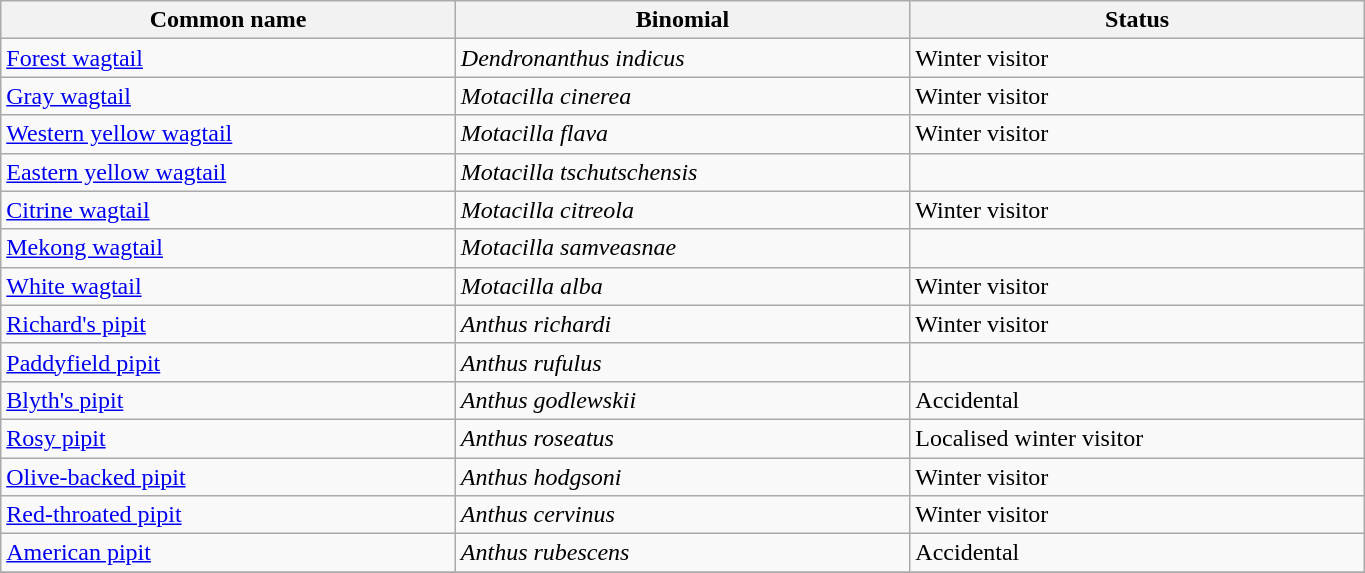<table width=72% class="wikitable">
<tr>
<th width=24%>Common name</th>
<th width=24%>Binomial</th>
<th width=24%>Status</th>
</tr>
<tr>
<td><a href='#'>Forest wagtail</a></td>
<td><em>Dendronanthus indicus</em></td>
<td>Winter visitor</td>
</tr>
<tr>
<td><a href='#'>Gray wagtail</a></td>
<td><em>Motacilla cinerea</em></td>
<td>Winter visitor</td>
</tr>
<tr>
<td><a href='#'>Western yellow wagtail</a></td>
<td><em>Motacilla flava</em></td>
<td>Winter visitor</td>
</tr>
<tr>
<td><a href='#'>Eastern yellow wagtail</a></td>
<td><em>Motacilla tschutschensis</em></td>
<td></td>
</tr>
<tr>
<td><a href='#'>Citrine wagtail</a></td>
<td><em>Motacilla citreola</em></td>
<td>Winter visitor</td>
</tr>
<tr>
<td><a href='#'>Mekong wagtail</a></td>
<td><em>Motacilla samveasnae</em></td>
<td></td>
</tr>
<tr>
<td><a href='#'>White wagtail</a></td>
<td><em>Motacilla alba</em></td>
<td>Winter visitor</td>
</tr>
<tr>
<td><a href='#'>Richard's pipit</a></td>
<td><em>Anthus richardi</em></td>
<td>Winter visitor</td>
</tr>
<tr>
<td><a href='#'>Paddyfield pipit</a></td>
<td><em>Anthus rufulus</em></td>
<td></td>
</tr>
<tr>
<td><a href='#'>Blyth's pipit</a></td>
<td><em>Anthus godlewskii</em></td>
<td>Accidental</td>
</tr>
<tr>
<td><a href='#'>Rosy pipit</a></td>
<td><em>Anthus roseatus</em></td>
<td>Localised winter visitor</td>
</tr>
<tr>
<td><a href='#'>Olive-backed pipit</a></td>
<td><em>Anthus hodgsoni</em></td>
<td>Winter visitor</td>
</tr>
<tr>
<td><a href='#'>Red-throated pipit</a></td>
<td><em>Anthus cervinus</em></td>
<td>Winter visitor</td>
</tr>
<tr>
<td><a href='#'>American pipit</a></td>
<td><em>Anthus rubescens</em></td>
<td>Accidental</td>
</tr>
<tr>
</tr>
</table>
